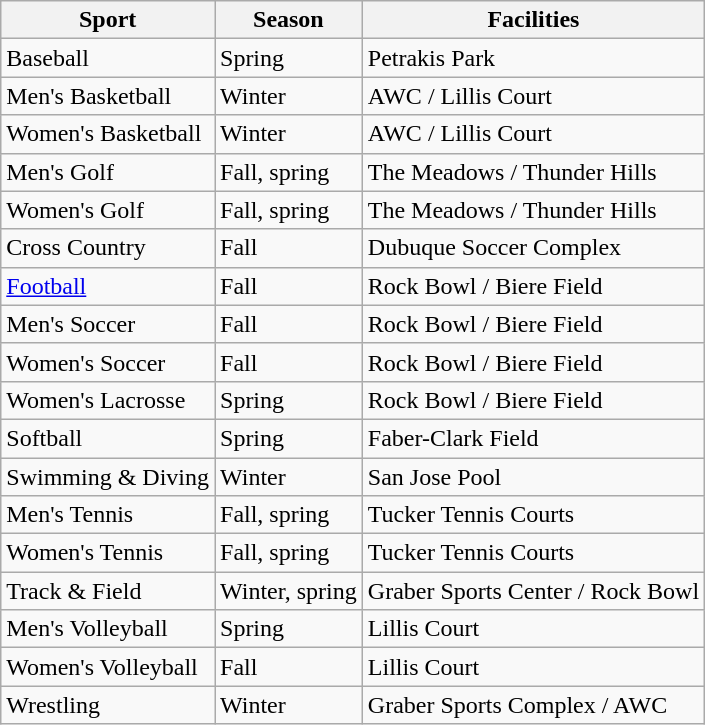<table class="wikitable" style="text-align: ; width: %;">
<tr>
<th width= px>Sport</th>
<th width= px>Season</th>
<th width= px>Facilities</th>
</tr>
<tr>
<td>Baseball</td>
<td>Spring</td>
<td>Petrakis Park</td>
</tr>
<tr>
<td>Men's Basketball</td>
<td>Winter</td>
<td>AWC / Lillis Court</td>
</tr>
<tr>
<td>Women's Basketball</td>
<td>Winter</td>
<td>AWC / Lillis Court</td>
</tr>
<tr>
<td>Men's Golf</td>
<td>Fall, spring</td>
<td>The Meadows / Thunder Hills</td>
</tr>
<tr>
<td>Women's Golf</td>
<td>Fall, spring</td>
<td>The Meadows / Thunder Hills</td>
</tr>
<tr>
<td>Cross Country</td>
<td>Fall</td>
<td>Dubuque Soccer Complex</td>
</tr>
<tr>
<td><a href='#'>Football</a></td>
<td>Fall</td>
<td>Rock Bowl / Biere Field</td>
</tr>
<tr>
<td>Men's Soccer</td>
<td>Fall</td>
<td>Rock Bowl / Biere Field</td>
</tr>
<tr>
<td>Women's Soccer</td>
<td>Fall</td>
<td>Rock Bowl / Biere Field</td>
</tr>
<tr>
<td>Women's Lacrosse</td>
<td>Spring</td>
<td>Rock Bowl / Biere Field</td>
</tr>
<tr>
<td>Softball</td>
<td>Spring</td>
<td>Faber-Clark Field</td>
</tr>
<tr>
<td>Swimming & Diving</td>
<td>Winter</td>
<td>San Jose Pool</td>
</tr>
<tr>
<td>Men's Tennis</td>
<td>Fall, spring</td>
<td>Tucker Tennis Courts</td>
</tr>
<tr>
<td>Women's Tennis</td>
<td>Fall, spring</td>
<td>Tucker Tennis Courts</td>
</tr>
<tr>
<td>Track & Field</td>
<td>Winter, spring</td>
<td>Graber Sports Center / Rock Bowl</td>
</tr>
<tr>
<td>Men's Volleyball</td>
<td>Spring</td>
<td>Lillis Court</td>
</tr>
<tr>
<td>Women's Volleyball</td>
<td>Fall</td>
<td>Lillis Court</td>
</tr>
<tr>
<td>Wrestling</td>
<td>Winter</td>
<td>Graber Sports Complex / AWC</td>
</tr>
</table>
